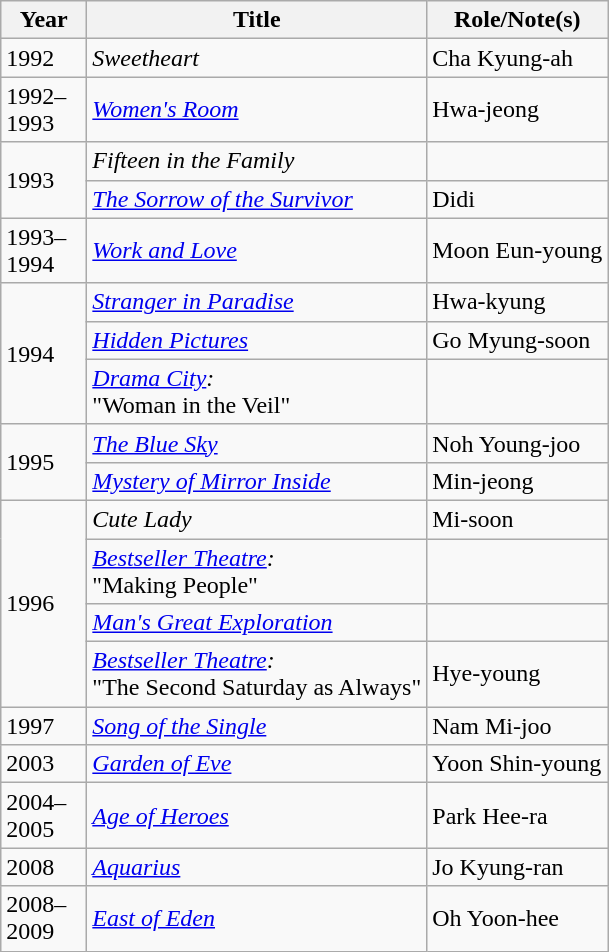<table class="wikitable">
<tr>
<th width=50px>Year</th>
<th>Title</th>
<th>Role/Note(s)</th>
</tr>
<tr>
<td>1992</td>
<td><em>Sweetheart</em></td>
<td>Cha Kyung-ah</td>
</tr>
<tr>
<td>1992–1993</td>
<td><em><a href='#'>Women's Room</a></em></td>
<td>Hwa-jeong</td>
</tr>
<tr>
<td rowspan=2>1993</td>
<td><em>Fifteen in the Family</em></td>
<td></td>
</tr>
<tr>
<td><em><a href='#'>The Sorrow of the Survivor</a></em></td>
<td>Didi</td>
</tr>
<tr>
<td>1993–1994</td>
<td><em><a href='#'>Work and Love</a></em></td>
<td>Moon Eun-young</td>
</tr>
<tr>
<td rowspan=3>1994</td>
<td><em><a href='#'>Stranger in Paradise</a></em></td>
<td>Hwa-kyung</td>
</tr>
<tr>
<td><em><a href='#'>Hidden Pictures</a></em></td>
<td>Go Myung-soon</td>
</tr>
<tr>
<td><em><a href='#'>Drama City</a>:</em><br>"Woman in the Veil"</td>
<td></td>
</tr>
<tr>
<td rowspan=2>1995</td>
<td><em><a href='#'>The Blue Sky</a></em></td>
<td>Noh Young-joo</td>
</tr>
<tr>
<td><em><a href='#'>Mystery of Mirror Inside</a></em></td>
<td>Min-jeong</td>
</tr>
<tr>
<td rowspan=4>1996</td>
<td><em>Cute Lady</em></td>
<td>Mi-soon</td>
</tr>
<tr>
<td><em><a href='#'>Bestseller Theatre</a>:</em><br>"Making People"</td>
<td></td>
</tr>
<tr>
<td><em><a href='#'>Man's Great Exploration</a></em></td>
<td></td>
</tr>
<tr>
<td><em><a href='#'>Bestseller Theatre</a>:</em><br>"The Second Saturday as Always"</td>
<td>Hye-young</td>
</tr>
<tr>
<td>1997</td>
<td><em><a href='#'>Song of the Single</a></em></td>
<td>Nam Mi-joo</td>
</tr>
<tr>
<td>2003</td>
<td><em><a href='#'>Garden of Eve</a></em></td>
<td>Yoon Shin-young</td>
</tr>
<tr>
<td>2004–2005</td>
<td><em><a href='#'>Age of Heroes</a></em></td>
<td>Park Hee-ra</td>
</tr>
<tr>
<td>2008</td>
<td><em><a href='#'>Aquarius</a></em></td>
<td>Jo Kyung-ran</td>
</tr>
<tr>
<td>2008–2009</td>
<td><em><a href='#'>East of Eden</a></em></td>
<td>Oh Yoon-hee</td>
</tr>
</table>
